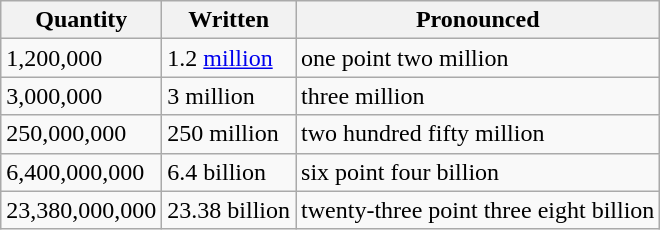<table class="wikitable">
<tr>
<th>Quantity</th>
<th>Written</th>
<th>Pronounced</th>
</tr>
<tr>
<td>1,200,000</td>
<td>1.2 <a href='#'>million</a></td>
<td>one point two million</td>
</tr>
<tr>
<td>3,000,000</td>
<td>3 million</td>
<td>three million</td>
</tr>
<tr>
<td>250,000,000</td>
<td>250 million</td>
<td>two hundred fifty million</td>
</tr>
<tr>
<td>6,400,000,000</td>
<td>6.4 billion</td>
<td>six point four billion</td>
</tr>
<tr>
<td>23,380,000,000</td>
<td>23.38 billion</td>
<td>twenty-three point three eight billion</td>
</tr>
</table>
